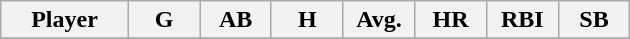<table class="wikitable sortable">
<tr>
<th bgcolor="#DDDDFF" width="16%">Player</th>
<th bgcolor="#DDDDFF" width="9%">G</th>
<th bgcolor="#DDDDFF" width="9%">AB</th>
<th bgcolor="#DDDDFF" width="9%">H</th>
<th bgcolor="#DDDDFF" width="9%">Avg.</th>
<th bgcolor="#DDDDFF" width="9%">HR</th>
<th bgcolor="#DDDDFF" width="9%">RBI</th>
<th bgcolor="#DDDDFF" width="9%">SB</th>
</tr>
<tr>
</tr>
</table>
